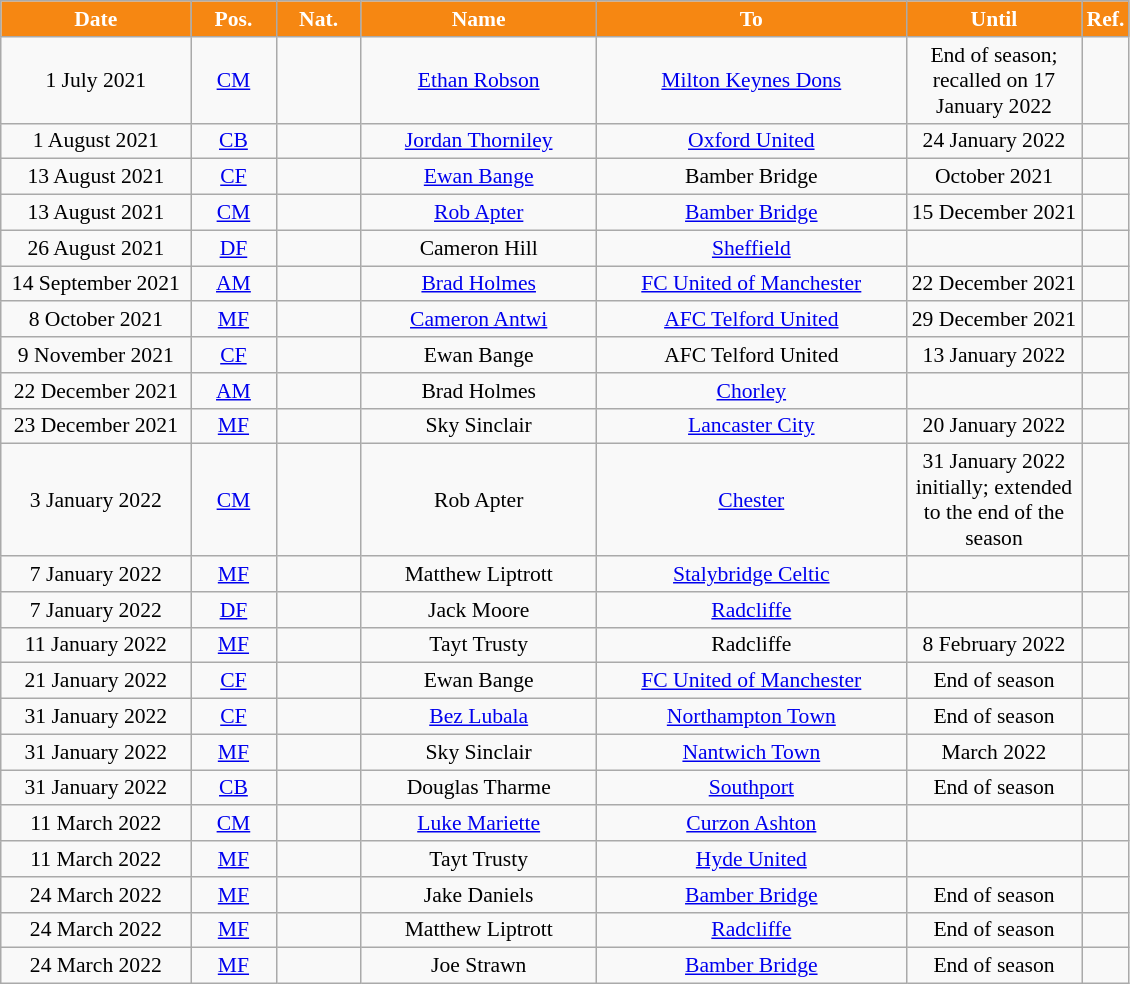<table class="wikitable"  style="text-align:center; font-size:90%; ">
<tr>
<th style="background:#F68712; color:#FFFFFF; width:120px;">Date</th>
<th style="background:#F68712; color:#FFFFFF; width:50px;">Pos.</th>
<th style="background:#F68712; color:#FFFFFF; width:50px;">Nat.</th>
<th style="background:#F68712; color:#FFFFFF; width:150px;">Name</th>
<th style="background:#F68712; color:#FFFFFF; width:200px;">To</th>
<th style="background:#F68712; color:#FFFFFF; width:110px;">Until</th>
<th style="background:#F68712; color:#FFFFFF; width:25px;">Ref.</th>
</tr>
<tr>
<td>1 July 2021</td>
<td><a href='#'>CM</a></td>
<td></td>
<td><a href='#'>Ethan Robson</a></td>
<td><a href='#'>Milton Keynes Dons</a></td>
<td>End of season; recalled on 17 January 2022</td>
<td></td>
</tr>
<tr>
<td>1 August 2021</td>
<td><a href='#'>CB</a></td>
<td></td>
<td><a href='#'>Jordan Thorniley</a></td>
<td><a href='#'>Oxford United</a></td>
<td>24 January 2022</td>
<td></td>
</tr>
<tr>
<td>13 August 2021</td>
<td><a href='#'>CF</a></td>
<td></td>
<td><a href='#'>Ewan Bange</a></td>
<td>Bamber Bridge</td>
<td>October 2021</td>
<td></td>
</tr>
<tr>
<td>13 August 2021</td>
<td><a href='#'>CM</a></td>
<td></td>
<td><a href='#'>Rob Apter</a></td>
<td><a href='#'>Bamber Bridge</a></td>
<td>15 December 2021</td>
<td></td>
</tr>
<tr>
<td>26 August 2021</td>
<td><a href='#'>DF</a></td>
<td></td>
<td>Cameron Hill</td>
<td><a href='#'>Sheffield</a></td>
<td></td>
<td></td>
</tr>
<tr>
<td>14 September 2021</td>
<td><a href='#'>AM</a></td>
<td></td>
<td><a href='#'>Brad Holmes</a></td>
<td><a href='#'>FC United of Manchester</a></td>
<td>22 December 2021</td>
<td></td>
</tr>
<tr>
<td>8 October 2021</td>
<td><a href='#'>MF</a></td>
<td></td>
<td><a href='#'>Cameron Antwi</a></td>
<td><a href='#'>AFC Telford United</a></td>
<td>29 December 2021</td>
<td></td>
</tr>
<tr>
<td>9 November 2021</td>
<td><a href='#'>CF</a></td>
<td></td>
<td>Ewan Bange</td>
<td>AFC Telford United</td>
<td>13 January 2022</td>
<td></td>
</tr>
<tr>
<td>22 December 2021</td>
<td><a href='#'>AM</a></td>
<td></td>
<td>Brad Holmes</td>
<td><a href='#'>Chorley</a></td>
<td></td>
<td></td>
</tr>
<tr>
<td>23 December 2021</td>
<td><a href='#'>MF</a></td>
<td></td>
<td>Sky Sinclair</td>
<td><a href='#'>Lancaster City</a></td>
<td>20 January 2022</td>
<td></td>
</tr>
<tr>
<td>3 January 2022</td>
<td><a href='#'>CM</a></td>
<td></td>
<td>Rob Apter</td>
<td><a href='#'>Chester</a></td>
<td>31 January 2022 initially; extended to the end of the season</td>
<td></td>
</tr>
<tr>
<td>7 January 2022</td>
<td><a href='#'>MF</a></td>
<td></td>
<td>Matthew Liptrott</td>
<td><a href='#'>Stalybridge Celtic</a></td>
<td></td>
<td></td>
</tr>
<tr>
<td>7 January 2022</td>
<td><a href='#'>DF</a></td>
<td></td>
<td>Jack Moore</td>
<td><a href='#'>Radcliffe</a></td>
<td></td>
<td></td>
</tr>
<tr>
<td>11 January 2022</td>
<td><a href='#'>MF</a></td>
<td></td>
<td>Tayt Trusty</td>
<td>Radcliffe</td>
<td>8 February 2022</td>
<td></td>
</tr>
<tr>
<td>21 January 2022</td>
<td><a href='#'>CF</a></td>
<td></td>
<td>Ewan Bange</td>
<td><a href='#'>FC United of Manchester</a></td>
<td>End of season</td>
<td></td>
</tr>
<tr>
<td>31 January 2022</td>
<td><a href='#'>CF</a></td>
<td></td>
<td><a href='#'>Bez Lubala</a></td>
<td><a href='#'>Northampton Town</a></td>
<td>End of season</td>
<td></td>
</tr>
<tr>
<td>31 January 2022</td>
<td><a href='#'>MF</a></td>
<td></td>
<td>Sky Sinclair</td>
<td><a href='#'>Nantwich Town</a></td>
<td>March 2022</td>
<td></td>
</tr>
<tr>
<td>31 January 2022</td>
<td><a href='#'>CB</a></td>
<td></td>
<td>Douglas Tharme</td>
<td><a href='#'>Southport</a></td>
<td>End of season</td>
<td></td>
</tr>
<tr>
<td>11 March 2022</td>
<td><a href='#'>CM</a></td>
<td></td>
<td><a href='#'>Luke Mariette</a></td>
<td><a href='#'>Curzon Ashton</a></td>
<td></td>
<td></td>
</tr>
<tr>
<td>11 March 2022</td>
<td><a href='#'>MF</a></td>
<td></td>
<td>Tayt Trusty</td>
<td><a href='#'>Hyde United</a></td>
<td></td>
<td></td>
</tr>
<tr>
<td>24 March 2022</td>
<td><a href='#'>MF</a></td>
<td></td>
<td>Jake Daniels</td>
<td><a href='#'>Bamber Bridge</a></td>
<td>End of season</td>
<td></td>
</tr>
<tr>
<td>24 March 2022</td>
<td><a href='#'>MF</a></td>
<td></td>
<td>Matthew Liptrott</td>
<td><a href='#'>Radcliffe</a></td>
<td>End of season</td>
<td></td>
</tr>
<tr>
<td>24 March 2022</td>
<td><a href='#'>MF</a></td>
<td></td>
<td>Joe Strawn</td>
<td><a href='#'>Bamber Bridge</a></td>
<td>End of season</td>
<td></td>
</tr>
</table>
